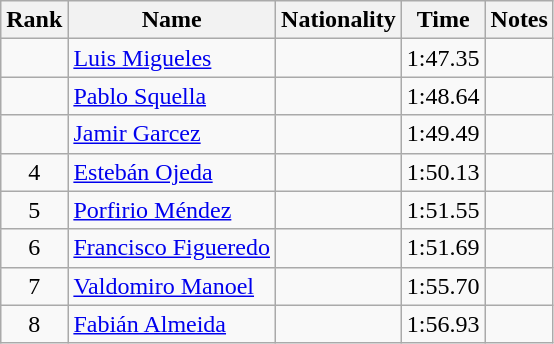<table class="wikitable sortable" style="text-align:center">
<tr>
<th>Rank</th>
<th>Name</th>
<th>Nationality</th>
<th>Time</th>
<th>Notes</th>
</tr>
<tr>
<td></td>
<td align=left><a href='#'>Luis Migueles</a></td>
<td align=left></td>
<td>1:47.35</td>
<td></td>
</tr>
<tr>
<td></td>
<td align=left><a href='#'>Pablo Squella</a></td>
<td align=left></td>
<td>1:48.64</td>
<td></td>
</tr>
<tr>
<td></td>
<td align=left><a href='#'>Jamir Garcez</a></td>
<td align=left></td>
<td>1:49.49</td>
<td></td>
</tr>
<tr>
<td>4</td>
<td align=left><a href='#'>Estebán Ojeda</a></td>
<td align=left></td>
<td>1:50.13</td>
<td></td>
</tr>
<tr>
<td>5</td>
<td align=left><a href='#'>Porfirio Méndez</a></td>
<td align=left></td>
<td>1:51.55</td>
<td></td>
</tr>
<tr>
<td>6</td>
<td align=left><a href='#'>Francisco Figueredo</a></td>
<td align=left></td>
<td>1:51.69</td>
<td></td>
</tr>
<tr>
<td>7</td>
<td align=left><a href='#'>Valdomiro Manoel</a></td>
<td align=left></td>
<td>1:55.70</td>
<td></td>
</tr>
<tr>
<td>8</td>
<td align=left><a href='#'>Fabián Almeida</a></td>
<td align=left></td>
<td>1:56.93</td>
<td></td>
</tr>
</table>
